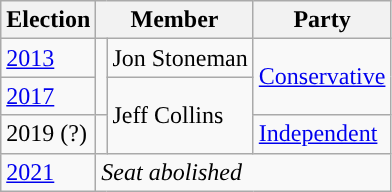<table class="wikitable">
<tr>
<th>Election</th>
<th colspan="2">Member</th>
<th>Party</th>
</tr>
<tr>
<td><a href='#'>2013</a></td>
<td rowspan="2" style="background-color: "></td>
<td rowspan="1">Jon Stoneman</td>
<td rowspan="2"><a href='#'>Conservative</a></td>
</tr>
<tr>
<td><a href='#'>2017</a></td>
<td rowspan="2">Jeff Collins</td>
</tr>
<tr>
<td>2019 (?)</td>
<td rowspan="1" style="background-color: "></td>
<td rowspan="1"><a href='#'>Independent</a></td>
</tr>
<tr>
<td><a href='#'>2021</a></td>
<td colspan="3"><em>Seat abolished</em></td>
</tr>
</table>
